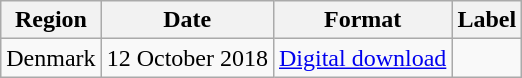<table class=wikitable>
<tr>
<th>Region</th>
<th>Date</th>
<th>Format</th>
<th>Label</th>
</tr>
<tr>
<td>Denmark</td>
<td>12 October 2018</td>
<td><a href='#'>Digital download</a></td>
<td></td>
</tr>
</table>
